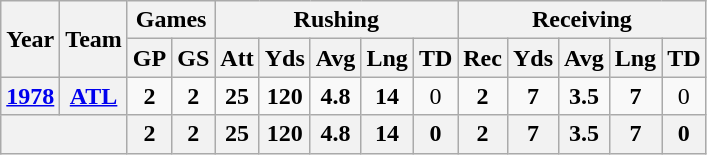<table class="wikitable" style="text-align:center;">
<tr>
<th rowspan="2">Year</th>
<th rowspan="2">Team</th>
<th colspan="2">Games</th>
<th colspan="5">Rushing</th>
<th colspan="5">Receiving</th>
</tr>
<tr>
<th>GP</th>
<th>GS</th>
<th>Att</th>
<th>Yds</th>
<th>Avg</th>
<th>Lng</th>
<th>TD</th>
<th>Rec</th>
<th>Yds</th>
<th>Avg</th>
<th>Lng</th>
<th>TD</th>
</tr>
<tr>
<th><a href='#'>1978</a></th>
<th><a href='#'>ATL</a></th>
<td><strong>2</strong></td>
<td><strong>2</strong></td>
<td><strong>25</strong></td>
<td><strong>120</strong></td>
<td><strong>4.8</strong></td>
<td><strong>14</strong></td>
<td>0</td>
<td><strong>2</strong></td>
<td><strong>7</strong></td>
<td><strong>3.5</strong></td>
<td><strong>7</strong></td>
<td>0</td>
</tr>
<tr>
<th colspan="2"></th>
<th>2</th>
<th>2</th>
<th>25</th>
<th>120</th>
<th>4.8</th>
<th>14</th>
<th>0</th>
<th>2</th>
<th>7</th>
<th>3.5</th>
<th>7</th>
<th>0</th>
</tr>
</table>
